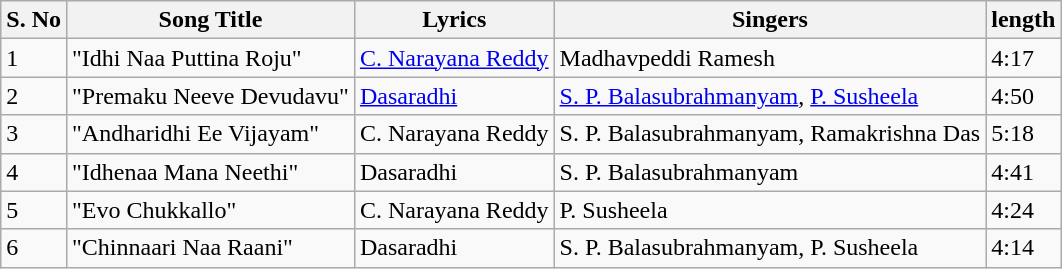<table class="wikitable">
<tr>
<th>S. No</th>
<th>Song Title</th>
<th>Lyrics</th>
<th>Singers</th>
<th>length</th>
</tr>
<tr>
<td>1</td>
<td>"Idhi Naa Puttina Roju"</td>
<td><a href='#'>C. Narayana Reddy</a></td>
<td>Madhavpeddi Ramesh</td>
<td>4:17</td>
</tr>
<tr>
<td>2</td>
<td>"Premaku Neeve Devudavu"</td>
<td><a href='#'>Dasaradhi</a></td>
<td><a href='#'>S. P. Balasubrahmanyam</a>, <a href='#'>P. Susheela</a></td>
<td>4:50</td>
</tr>
<tr>
<td>3</td>
<td>"Andharidhi Ee Vijayam"</td>
<td>C. Narayana Reddy</td>
<td>S. P. Balasubrahmanyam, Ramakrishna Das</td>
<td>5:18</td>
</tr>
<tr>
<td>4</td>
<td>"Idhenaa Mana Neethi"</td>
<td>Dasaradhi</td>
<td>S. P. Balasubrahmanyam</td>
<td>4:41</td>
</tr>
<tr>
<td>5</td>
<td>"Evo Chukkallo"</td>
<td>C. Narayana Reddy</td>
<td>P. Susheela</td>
<td>4:24</td>
</tr>
<tr>
<td>6</td>
<td>"Chinnaari Naa Raani"</td>
<td>Dasaradhi</td>
<td>S. P. Balasubrahmanyam, P. Susheela</td>
<td>4:14</td>
</tr>
</table>
